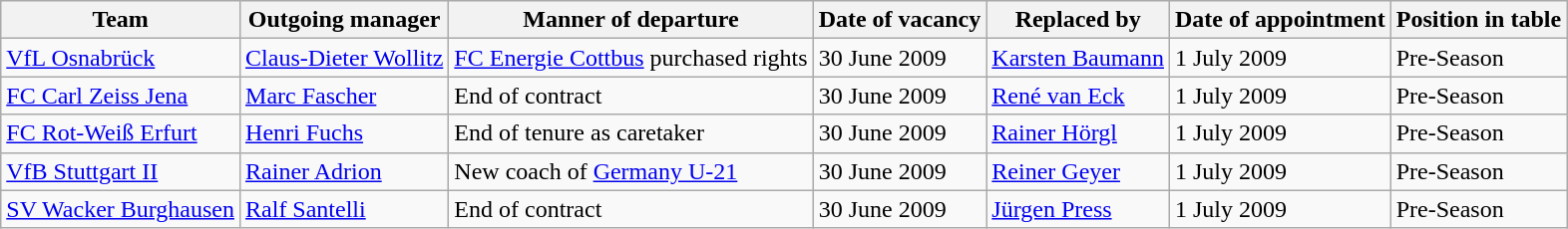<table class="wikitable">
<tr>
<th>Team</th>
<th>Outgoing manager</th>
<th>Manner of departure</th>
<th>Date of vacancy</th>
<th>Replaced by</th>
<th>Date of appointment</th>
<th>Position in table</th>
</tr>
<tr>
<td><a href='#'>VfL Osnabrück</a></td>
<td> <a href='#'>Claus-Dieter Wollitz</a></td>
<td><a href='#'>FC Energie Cottbus</a> purchased rights</td>
<td>30 June 2009</td>
<td> <a href='#'>Karsten Baumann</a></td>
<td>1 July 2009</td>
<td>Pre-Season</td>
</tr>
<tr>
<td><a href='#'>FC Carl Zeiss Jena</a></td>
<td> <a href='#'>Marc Fascher</a></td>
<td>End of contract</td>
<td>30 June 2009</td>
<td> <a href='#'>René van Eck</a></td>
<td>1 July 2009</td>
<td>Pre-Season</td>
</tr>
<tr>
<td><a href='#'>FC Rot-Weiß Erfurt</a></td>
<td> <a href='#'>Henri Fuchs</a></td>
<td>End of tenure as caretaker</td>
<td>30 June 2009</td>
<td> <a href='#'>Rainer Hörgl</a></td>
<td>1 July 2009</td>
<td>Pre-Season</td>
</tr>
<tr>
<td><a href='#'>VfB Stuttgart II</a></td>
<td> <a href='#'>Rainer Adrion</a></td>
<td>New coach of <a href='#'>Germany U-21</a></td>
<td>30 June 2009</td>
<td> <a href='#'>Reiner Geyer</a></td>
<td>1 July 2009</td>
<td>Pre-Season</td>
</tr>
<tr>
<td><a href='#'>SV Wacker Burghausen</a></td>
<td> <a href='#'>Ralf Santelli</a></td>
<td>End of contract</td>
<td>30 June 2009</td>
<td> <a href='#'>Jürgen Press</a></td>
<td>1 July 2009</td>
<td>Pre-Season</td>
</tr>
</table>
